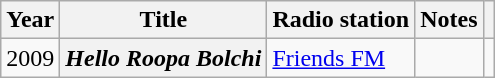<table class="wikitable sortable">
<tr>
<th>Year</th>
<th>Title</th>
<th>Radio station</th>
<th>Notes</th>
<th></th>
</tr>
<tr>
<td>2009</td>
<th><em>Hello Roopa Bolchi</em></th>
<td><a href='#'>Friends FM</a></td>
<td></td>
<td></td>
</tr>
</table>
